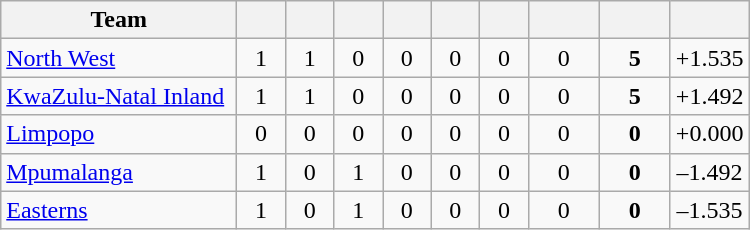<table class="wikitable" style="text-align:center">
<tr>
<th width="150">Team</th>
<th width="25"></th>
<th width="25"></th>
<th width="25"></th>
<th width="25"></th>
<th width="25"></th>
<th width="25"></th>
<th width="40"></th>
<th width="40"></th>
<th width="45"></th>
</tr>
<tr>
<td style="text-align:left"><a href='#'>North West</a></td>
<td>1</td>
<td>1</td>
<td>0</td>
<td>0</td>
<td>0</td>
<td>0</td>
<td>0</td>
<td><strong>5</strong></td>
<td>+1.535</td>
</tr>
<tr>
<td style="text-align:left"><a href='#'>KwaZulu-Natal Inland</a></td>
<td>1</td>
<td>1</td>
<td>0</td>
<td>0</td>
<td>0</td>
<td>0</td>
<td>0</td>
<td><strong>5</strong></td>
<td>+1.492</td>
</tr>
<tr>
<td style="text-align:left"><a href='#'>Limpopo</a></td>
<td>0</td>
<td>0</td>
<td>0</td>
<td>0</td>
<td>0</td>
<td>0</td>
<td>0</td>
<td><strong>0</strong></td>
<td>+0.000</td>
</tr>
<tr>
<td style="text-align:left"><a href='#'>Mpumalanga</a></td>
<td>1</td>
<td>0</td>
<td>1</td>
<td>0</td>
<td>0</td>
<td>0</td>
<td>0</td>
<td><strong>0</strong></td>
<td>–1.492</td>
</tr>
<tr>
<td style="text-align:left"><a href='#'>Easterns</a></td>
<td>1</td>
<td>0</td>
<td>1</td>
<td>0</td>
<td>0</td>
<td>0</td>
<td>0</td>
<td><strong>0</strong></td>
<td>–1.535</td>
</tr>
</table>
